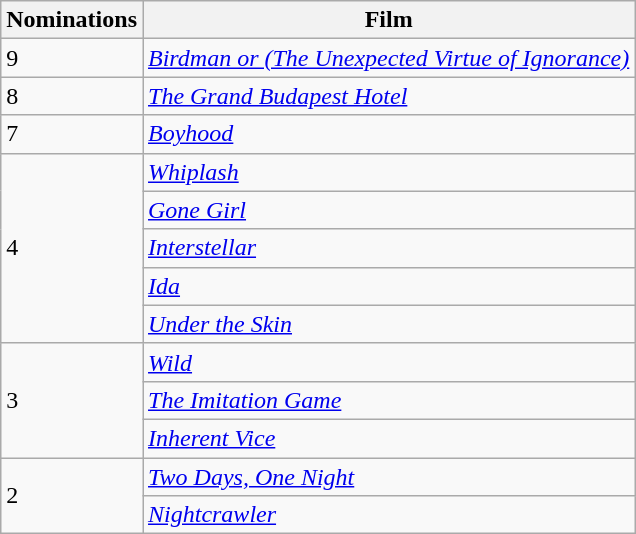<table class="wikitable">
<tr>
<th>Nominations</th>
<th>Film</th>
</tr>
<tr>
<td>9</td>
<td><em><a href='#'>Birdman or (The Unexpected Virtue of Ignorance)</a></em></td>
</tr>
<tr>
<td>8</td>
<td><em><a href='#'>The Grand Budapest Hotel</a></em></td>
</tr>
<tr>
<td>7</td>
<td><em><a href='#'>Boyhood</a></em></td>
</tr>
<tr>
<td rowspan="5">4</td>
<td><em><a href='#'>Whiplash</a></em></td>
</tr>
<tr>
<td><em><a href='#'>Gone Girl</a></em></td>
</tr>
<tr>
<td><em><a href='#'>Interstellar</a></em></td>
</tr>
<tr>
<td><em><a href='#'>Ida</a></em></td>
</tr>
<tr>
<td><em><a href='#'>Under the Skin</a></em></td>
</tr>
<tr>
<td rowspan="3">3</td>
<td><em><a href='#'>Wild</a></em></td>
</tr>
<tr>
<td><em><a href='#'>The Imitation Game</a></em></td>
</tr>
<tr>
<td><em><a href='#'>Inherent Vice</a></em></td>
</tr>
<tr>
<td rowspan="2">2</td>
<td><em><a href='#'>Two Days, One Night</a></em></td>
</tr>
<tr>
<td><em><a href='#'>Nightcrawler</a></em></td>
</tr>
</table>
